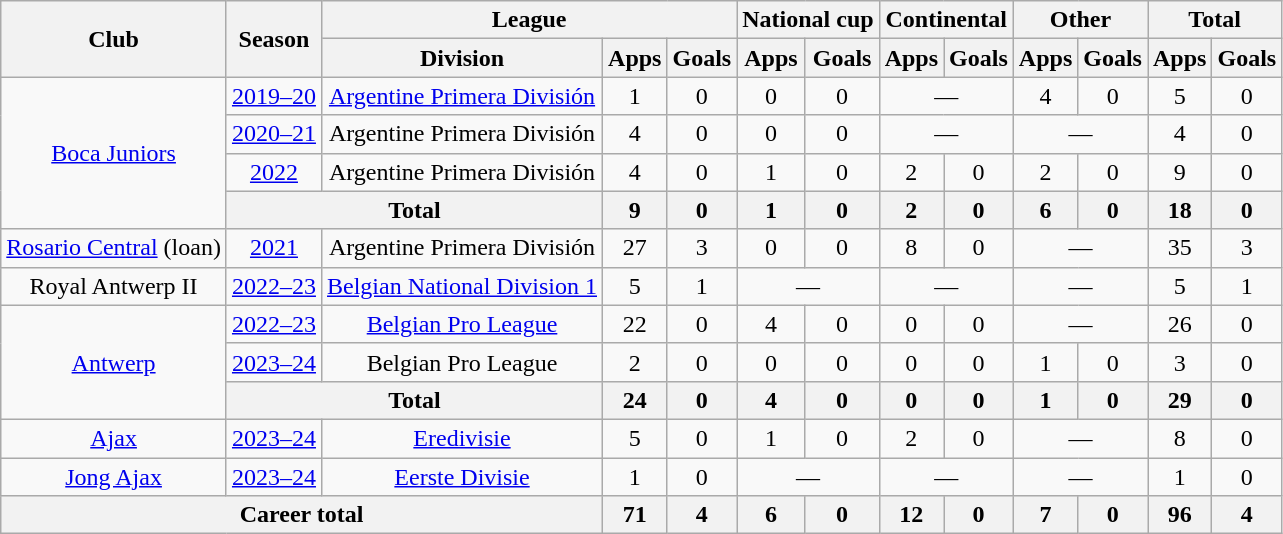<table class="wikitable" style="text-align:center">
<tr>
<th rowspan="2">Club</th>
<th rowspan="2">Season</th>
<th colspan="3">League</th>
<th colspan="2">National cup</th>
<th colspan="2">Continental</th>
<th colspan="2">Other</th>
<th colspan="2">Total</th>
</tr>
<tr>
<th>Division</th>
<th>Apps</th>
<th>Goals</th>
<th>Apps</th>
<th>Goals</th>
<th>Apps</th>
<th>Goals</th>
<th>Apps</th>
<th>Goals</th>
<th>Apps</th>
<th>Goals</th>
</tr>
<tr>
<td rowspan="4"><a href='#'>Boca Juniors</a></td>
<td><a href='#'>2019–20</a></td>
<td><a href='#'>Argentine Primera División</a></td>
<td>1</td>
<td>0</td>
<td>0</td>
<td>0</td>
<td colspan="2">—</td>
<td>4</td>
<td>0</td>
<td>5</td>
<td>0</td>
</tr>
<tr>
<td><a href='#'>2020–21</a></td>
<td>Argentine Primera División</td>
<td>4</td>
<td>0</td>
<td>0</td>
<td>0</td>
<td colspan="2">—</td>
<td colspan="2">—</td>
<td>4</td>
<td>0</td>
</tr>
<tr>
<td><a href='#'>2022</a></td>
<td>Argentine Primera División</td>
<td>4</td>
<td>0</td>
<td>1</td>
<td>0</td>
<td>2</td>
<td>0</td>
<td>2</td>
<td>0</td>
<td>9</td>
<td>0</td>
</tr>
<tr>
<th colspan="2">Total</th>
<th>9</th>
<th>0</th>
<th>1</th>
<th>0</th>
<th>2</th>
<th>0</th>
<th>6</th>
<th>0</th>
<th>18</th>
<th>0</th>
</tr>
<tr>
<td><a href='#'>Rosario Central</a> (loan)</td>
<td><a href='#'>2021</a></td>
<td>Argentine Primera División</td>
<td>27</td>
<td>3</td>
<td>0</td>
<td>0</td>
<td>8</td>
<td>0</td>
<td colspan="2">—</td>
<td>35</td>
<td>3</td>
</tr>
<tr>
<td>Royal Antwerp II</td>
<td><a href='#'>2022–23</a></td>
<td><a href='#'>Belgian National Division 1</a></td>
<td>5</td>
<td>1</td>
<td colspan="2">—</td>
<td colspan="2">—</td>
<td colspan="2">—</td>
<td>5</td>
<td>1</td>
</tr>
<tr>
<td rowspan="3"><a href='#'>Antwerp</a></td>
<td><a href='#'>2022–23</a></td>
<td><a href='#'>Belgian Pro League</a></td>
<td>22</td>
<td>0</td>
<td>4</td>
<td>0</td>
<td>0</td>
<td>0</td>
<td colspan="2">—</td>
<td>26</td>
<td>0</td>
</tr>
<tr>
<td><a href='#'>2023–24</a></td>
<td>Belgian Pro League</td>
<td>2</td>
<td>0</td>
<td>0</td>
<td>0</td>
<td>0</td>
<td>0</td>
<td>1</td>
<td>0</td>
<td>3</td>
<td>0</td>
</tr>
<tr>
<th colspan="2">Total</th>
<th>24</th>
<th>0</th>
<th>4</th>
<th>0</th>
<th>0</th>
<th>0</th>
<th>1</th>
<th>0</th>
<th>29</th>
<th>0</th>
</tr>
<tr>
<td><a href='#'>Ajax</a></td>
<td><a href='#'>2023–24</a></td>
<td><a href='#'>Eredivisie</a></td>
<td>5</td>
<td>0</td>
<td>1</td>
<td>0</td>
<td>2</td>
<td>0</td>
<td colspan="2">—</td>
<td>8</td>
<td>0</td>
</tr>
<tr>
<td><a href='#'>Jong Ajax</a></td>
<td><a href='#'>2023–24</a></td>
<td><a href='#'>Eerste Divisie</a></td>
<td>1</td>
<td>0</td>
<td colspan="2">—</td>
<td colspan="2">—</td>
<td colspan="2">—</td>
<td>1</td>
<td>0</td>
</tr>
<tr>
<th colspan="3">Career total</th>
<th>71</th>
<th>4</th>
<th>6</th>
<th>0</th>
<th>12</th>
<th>0</th>
<th>7</th>
<th>0</th>
<th>96</th>
<th>4</th>
</tr>
</table>
